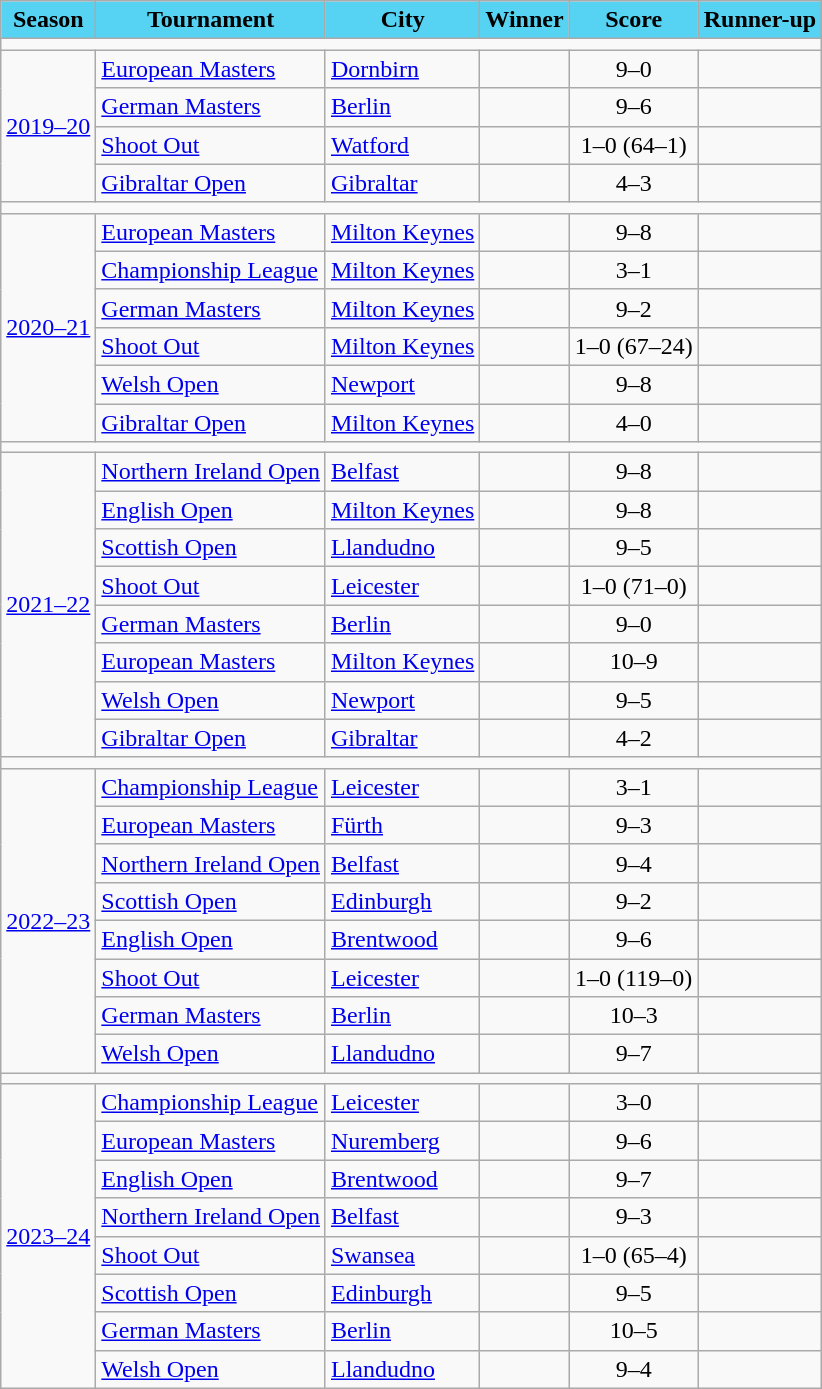<table class="wikitable">
<tr>
<th style="text-align: center; background-color: #56d3f3">Season</th>
<th style="text-align: center; background-color: #56d3f3">Tournament</th>
<th style="text-align: center; background-color: #56d3f3">City</th>
<th style="text-align: center; background-color: #56d3f3">Winner</th>
<th style="text-align: center; background-color: #56d3f3">Score</th>
<th style="text-align: center; background-color: #56d3f3">Runner-up</th>
</tr>
<tr>
<td colspan=6></td>
</tr>
<tr>
<td rowspan=4><a href='#'>2019–20</a></td>
<td><a href='#'>European Masters</a></td>
<td><a href='#'>Dornbirn</a></td>
<td></td>
<td style="text-align: center">9–0</td>
<td></td>
</tr>
<tr>
<td><a href='#'>German Masters</a></td>
<td><a href='#'>Berlin</a></td>
<td></td>
<td style="text-align: center">9–6</td>
<td></td>
</tr>
<tr>
<td><a href='#'>Shoot Out</a></td>
<td><a href='#'>Watford</a></td>
<td></td>
<td style="text-align: center">1–0 (64–1)</td>
<td></td>
</tr>
<tr>
<td><a href='#'>Gibraltar Open</a></td>
<td><a href='#'>Gibraltar</a></td>
<td></td>
<td style="text-align: center">4–3</td>
<td></td>
</tr>
<tr>
<td colspan=6></td>
</tr>
<tr>
<td rowspan=6><a href='#'>2020–21</a></td>
<td><a href='#'>European Masters</a></td>
<td><a href='#'>Milton Keynes</a></td>
<td></td>
<td style="text-align: center">9–8</td>
<td></td>
</tr>
<tr>
<td><a href='#'>Championship League</a></td>
<td><a href='#'>Milton Keynes</a></td>
<td></td>
<td style="text-align: center">3–1</td>
<td></td>
</tr>
<tr>
<td><a href='#'>German Masters</a></td>
<td><a href='#'>Milton Keynes</a></td>
<td></td>
<td style="text-align: center">9–2</td>
<td></td>
</tr>
<tr>
<td><a href='#'>Shoot Out</a></td>
<td><a href='#'>Milton Keynes</a></td>
<td></td>
<td style="text-align: center">1–0 (67–24)</td>
<td></td>
</tr>
<tr>
<td><a href='#'>Welsh Open</a></td>
<td><a href='#'>Newport</a></td>
<td></td>
<td style="text-align: center">9–8</td>
<td></td>
</tr>
<tr>
<td><a href='#'>Gibraltar Open</a></td>
<td><a href='#'>Milton Keynes</a></td>
<td></td>
<td style="text-align: center">4–0</td>
<td></td>
</tr>
<tr>
<td colspan=6></td>
</tr>
<tr>
<td rowspan="8"><a href='#'>2021–22</a></td>
<td><a href='#'>Northern Ireland Open</a></td>
<td><a href='#'>Belfast</a></td>
<td></td>
<td style="text-align: center">9–8</td>
<td></td>
</tr>
<tr>
<td><a href='#'>English Open</a></td>
<td><a href='#'>Milton Keynes</a></td>
<td></td>
<td style="text-align: center">9–8</td>
<td></td>
</tr>
<tr>
<td><a href='#'>Scottish Open</a></td>
<td><a href='#'>Llandudno</a></td>
<td></td>
<td style="text-align: center">9–5</td>
<td></td>
</tr>
<tr>
<td><a href='#'>Shoot Out</a></td>
<td><a href='#'>Leicester</a></td>
<td></td>
<td style="text-align: center">1–0 (71–0)</td>
<td></td>
</tr>
<tr>
<td><a href='#'>German Masters</a></td>
<td><a href='#'>Berlin</a></td>
<td></td>
<td style="text-align: center">9–0</td>
<td></td>
</tr>
<tr>
<td><a href='#'>European Masters</a></td>
<td><a href='#'>Milton Keynes</a></td>
<td></td>
<td style="text-align: center">10–9</td>
<td></td>
</tr>
<tr>
<td><a href='#'>Welsh Open</a></td>
<td><a href='#'>Newport</a></td>
<td></td>
<td style="text-align: center">9–5</td>
<td></td>
</tr>
<tr>
<td><a href='#'>Gibraltar Open</a></td>
<td><a href='#'>Gibraltar</a></td>
<td></td>
<td style="text-align: center">4–2</td>
<td></td>
</tr>
<tr>
<td colspan=6></td>
</tr>
<tr>
<td rowspan="8"><a href='#'>2022–23</a></td>
<td><a href='#'>Championship League</a></td>
<td><a href='#'>Leicester</a></td>
<td></td>
<td style="text-align: center">3–1</td>
<td></td>
</tr>
<tr>
<td><a href='#'>European Masters</a></td>
<td><a href='#'>Fürth</a></td>
<td></td>
<td style="text-align: center">9–3</td>
<td></td>
</tr>
<tr>
<td><a href='#'>Northern Ireland Open</a></td>
<td><a href='#'>Belfast</a></td>
<td></td>
<td style="text-align: center">9–4</td>
<td></td>
</tr>
<tr>
<td><a href='#'>Scottish Open</a></td>
<td><a href='#'>Edinburgh</a></td>
<td></td>
<td style="text-align: center">9–2</td>
<td></td>
</tr>
<tr>
<td><a href='#'>English Open</a></td>
<td><a href='#'>Brentwood</a></td>
<td></td>
<td style="text-align: center">9–6</td>
<td></td>
</tr>
<tr>
<td><a href='#'>Shoot Out</a></td>
<td><a href='#'>Leicester</a></td>
<td></td>
<td style="text-align: center">1–0 (119–0)</td>
<td></td>
</tr>
<tr>
<td><a href='#'>German Masters</a></td>
<td><a href='#'>Berlin</a></td>
<td></td>
<td style="text-align: center">10–3</td>
<td></td>
</tr>
<tr>
<td><a href='#'>Welsh Open</a></td>
<td><a href='#'>Llandudno</a></td>
<td></td>
<td style="text-align: center">9–7</td>
<td></td>
</tr>
<tr>
<td colspan=6></td>
</tr>
<tr>
<td rowspan="8"><a href='#'>2023–24</a></td>
<td><a href='#'>Championship League</a></td>
<td><a href='#'>Leicester</a></td>
<td></td>
<td style="text-align: center">3–0</td>
<td></td>
</tr>
<tr>
<td><a href='#'>European Masters</a></td>
<td><a href='#'>Nuremberg</a></td>
<td></td>
<td style="text-align: center">9–6</td>
<td></td>
</tr>
<tr>
<td><a href='#'>English Open</a></td>
<td><a href='#'>Brentwood</a></td>
<td></td>
<td style="text-align: center">9–7</td>
<td></td>
</tr>
<tr>
<td><a href='#'>Northern Ireland Open</a></td>
<td><a href='#'>Belfast</a></td>
<td></td>
<td style="text-align: center">9–3</td>
<td></td>
</tr>
<tr>
<td><a href='#'>Shoot Out</a></td>
<td><a href='#'>Swansea</a></td>
<td></td>
<td style="text-align: center">1–0 (65–4)</td>
<td></td>
</tr>
<tr>
<td><a href='#'>Scottish Open</a></td>
<td><a href='#'>Edinburgh</a></td>
<td></td>
<td style="text-align: center">9–5</td>
<td></td>
</tr>
<tr>
<td><a href='#'>German Masters</a></td>
<td><a href='#'>Berlin</a></td>
<td></td>
<td style="text-align: center">10–5</td>
<td></td>
</tr>
<tr>
<td><a href='#'>Welsh Open</a></td>
<td><a href='#'>Llandudno</a></td>
<td></td>
<td style="text-align: center">9–4</td>
<td></td>
</tr>
</table>
